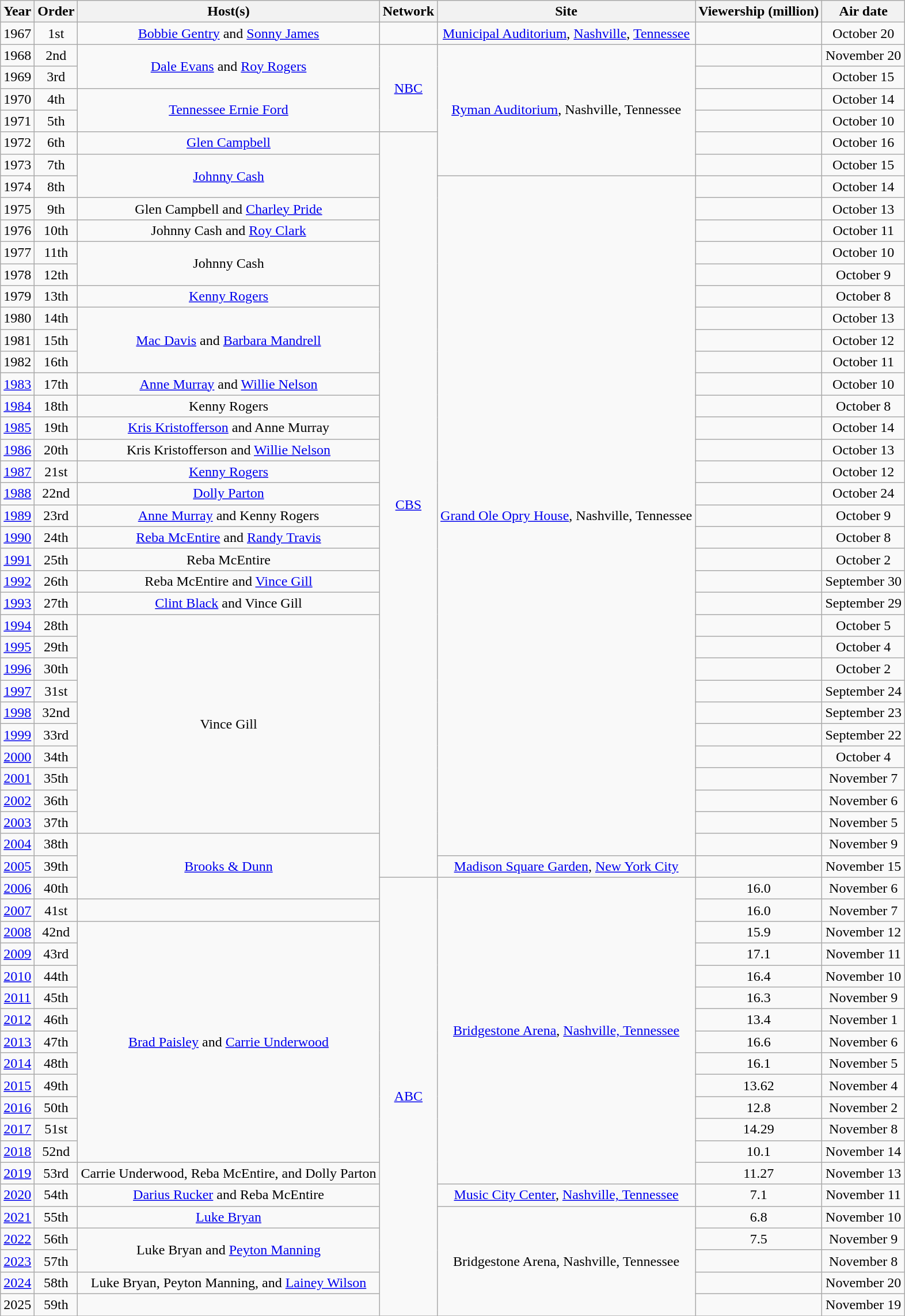<table class="wikitable" style="text-align: center" style="background-color:white;">
<tr>
<th>Year</th>
<th>Order</th>
<th>Host(s)</th>
<th>Network</th>
<th>Site</th>
<th>Viewership (million)</th>
<th>Air date</th>
</tr>
<tr>
<td>1967</td>
<td>1st</td>
<td><a href='#'>Bobbie Gentry</a> and <a href='#'>Sonny James</a></td>
<td></td>
<td><a href='#'>Municipal Auditorium</a>, <a href='#'>Nashville</a>, <a href='#'>Tennessee</a></td>
<td></td>
<td>October 20</td>
</tr>
<tr>
<td>1968</td>
<td>2nd</td>
<td rowspan=2><a href='#'>Dale Evans</a> and <a href='#'>Roy Rogers</a></td>
<td rowspan=4><a href='#'>NBC</a></td>
<td rowspan=6><a href='#'>Ryman Auditorium</a>, Nashville, Tennessee</td>
<td></td>
<td>November 20</td>
</tr>
<tr>
<td>1969</td>
<td>3rd</td>
<td></td>
<td>October 15</td>
</tr>
<tr>
<td>1970</td>
<td>4th</td>
<td rowspan=2><a href='#'>Tennessee Ernie Ford</a></td>
<td></td>
<td>October 14</td>
</tr>
<tr>
<td>1971</td>
<td>5th</td>
<td></td>
<td>October 10</td>
</tr>
<tr>
<td>1972</td>
<td>6th</td>
<td><a href='#'>Glen Campbell</a></td>
<td rowspan=34><a href='#'>CBS</a></td>
<td></td>
<td>October 16</td>
</tr>
<tr>
<td>1973</td>
<td>7th</td>
<td rowspan=2><a href='#'>Johnny Cash</a></td>
<td></td>
<td>October 15</td>
</tr>
<tr>
<td>1974</td>
<td>8th</td>
<td rowspan=31><a href='#'>Grand Ole Opry House</a>, Nashville, Tennessee</td>
<td></td>
<td>October 14</td>
</tr>
<tr>
<td>1975</td>
<td>9th</td>
<td>Glen Campbell and <a href='#'>Charley Pride</a></td>
<td></td>
<td>October 13</td>
</tr>
<tr>
<td>1976</td>
<td>10th</td>
<td>Johnny Cash and <a href='#'>Roy Clark</a></td>
<td></td>
<td>October 11</td>
</tr>
<tr>
<td>1977</td>
<td>11th</td>
<td rowspan=2>Johnny Cash</td>
<td></td>
<td>October 10</td>
</tr>
<tr>
<td>1978</td>
<td>12th</td>
<td></td>
<td>October 9</td>
</tr>
<tr>
<td>1979</td>
<td>13th</td>
<td><a href='#'>Kenny Rogers</a></td>
<td></td>
<td>October 8</td>
</tr>
<tr>
<td>1980</td>
<td>14th</td>
<td rowspan=3><a href='#'>Mac Davis</a> and <a href='#'>Barbara Mandrell</a></td>
<td></td>
<td>October 13</td>
</tr>
<tr>
<td>1981</td>
<td>15th</td>
<td></td>
<td>October 12</td>
</tr>
<tr>
<td>1982</td>
<td>16th</td>
<td></td>
<td>October 11</td>
</tr>
<tr>
<td><a href='#'>1983</a></td>
<td>17th</td>
<td><a href='#'>Anne Murray</a> and <a href='#'>Willie Nelson</a></td>
<td></td>
<td>October 10</td>
</tr>
<tr>
<td><a href='#'>1984</a></td>
<td>18th</td>
<td>Kenny Rogers</td>
<td></td>
<td>October 8</td>
</tr>
<tr>
<td><a href='#'>1985</a></td>
<td>19th</td>
<td><a href='#'>Kris Kristofferson</a> and Anne Murray</td>
<td></td>
<td>October 14</td>
</tr>
<tr>
<td><a href='#'>1986</a></td>
<td>20th</td>
<td>Kris Kristofferson and <a href='#'>Willie Nelson</a></td>
<td></td>
<td>October 13</td>
</tr>
<tr>
<td><a href='#'>1987</a></td>
<td>21st</td>
<td><a href='#'>Kenny Rogers</a></td>
<td></td>
<td>October 12</td>
</tr>
<tr>
<td><a href='#'>1988</a></td>
<td>22nd</td>
<td><a href='#'>Dolly Parton</a></td>
<td></td>
<td>October 24</td>
</tr>
<tr>
<td><a href='#'>1989</a></td>
<td>23rd</td>
<td><a href='#'>Anne Murray</a> and Kenny Rogers</td>
<td></td>
<td>October 9</td>
</tr>
<tr>
<td><a href='#'>1990</a></td>
<td>24th</td>
<td><a href='#'>Reba McEntire</a> and <a href='#'>Randy Travis</a></td>
<td></td>
<td>October 8</td>
</tr>
<tr>
<td><a href='#'>1991</a></td>
<td>25th</td>
<td>Reba McEntire</td>
<td></td>
<td>October 2</td>
</tr>
<tr>
<td><a href='#'>1992</a></td>
<td>26th</td>
<td>Reba McEntire and <a href='#'>Vince Gill</a></td>
<td></td>
<td>September 30</td>
</tr>
<tr>
<td><a href='#'>1993</a></td>
<td>27th</td>
<td><a href='#'>Clint Black</a> and Vince Gill</td>
<td></td>
<td>September 29</td>
</tr>
<tr>
<td><a href='#'>1994</a></td>
<td>28th</td>
<td rowspan=10>Vince Gill</td>
<td></td>
<td>October 5</td>
</tr>
<tr>
<td><a href='#'>1995</a></td>
<td>29th</td>
<td></td>
<td>October 4</td>
</tr>
<tr>
<td><a href='#'>1996</a></td>
<td>30th</td>
<td></td>
<td>October 2</td>
</tr>
<tr>
<td><a href='#'>1997</a></td>
<td>31st</td>
<td></td>
<td>September 24</td>
</tr>
<tr>
<td><a href='#'>1998</a></td>
<td>32nd</td>
<td></td>
<td>September 23</td>
</tr>
<tr>
<td><a href='#'>1999</a></td>
<td>33rd</td>
<td></td>
<td>September 22</td>
</tr>
<tr>
<td><a href='#'>2000</a></td>
<td>34th</td>
<td></td>
<td>October 4</td>
</tr>
<tr>
<td><a href='#'>2001</a></td>
<td>35th</td>
<td></td>
<td>November 7</td>
</tr>
<tr>
<td><a href='#'>2002</a></td>
<td>36th</td>
<td></td>
<td>November 6</td>
</tr>
<tr>
<td><a href='#'>2003</a></td>
<td>37th</td>
<td></td>
<td>November 5</td>
</tr>
<tr>
<td><a href='#'>2004</a></td>
<td>38th</td>
<td rowspan=3><a href='#'>Brooks & Dunn</a></td>
<td></td>
<td>November 9</td>
</tr>
<tr>
<td><a href='#'>2005</a></td>
<td>39th</td>
<td><a href='#'>Madison Square Garden</a>, <a href='#'>New York City</a></td>
<td></td>
<td>November 15</td>
</tr>
<tr>
<td><a href='#'>2006</a></td>
<td>40th</td>
<td rowspan=20><a href='#'>ABC</a></td>
<td rowspan=14><a href='#'>Bridgestone Arena</a>, <a href='#'>Nashville, Tennessee</a></td>
<td>16.0</td>
<td>November 6</td>
</tr>
<tr>
<td><a href='#'>2007</a></td>
<td>41st</td>
<td></td>
<td>16.0</td>
<td>November 7</td>
</tr>
<tr>
<td><a href='#'>2008</a></td>
<td>42nd</td>
<td rowspan=11><a href='#'>Brad Paisley</a> and <a href='#'>Carrie Underwood</a></td>
<td>15.9</td>
<td>November 12</td>
</tr>
<tr>
<td><a href='#'>2009</a></td>
<td>43rd</td>
<td>17.1</td>
<td>November 11</td>
</tr>
<tr>
<td><a href='#'>2010</a></td>
<td>44th</td>
<td>16.4</td>
<td>November 10</td>
</tr>
<tr>
<td><a href='#'>2011</a></td>
<td>45th</td>
<td>16.3</td>
<td>November 9</td>
</tr>
<tr>
<td><a href='#'>2012</a></td>
<td>46th</td>
<td>13.4</td>
<td>November 1</td>
</tr>
<tr>
<td><a href='#'>2013</a></td>
<td>47th</td>
<td>16.6</td>
<td>November 6</td>
</tr>
<tr>
<td><a href='#'>2014</a></td>
<td>48th</td>
<td>16.1</td>
<td>November 5</td>
</tr>
<tr>
<td><a href='#'>2015</a></td>
<td>49th</td>
<td>13.62</td>
<td>November 4</td>
</tr>
<tr>
<td><a href='#'>2016</a></td>
<td>50th</td>
<td>12.8</td>
<td>November 2</td>
</tr>
<tr>
<td><a href='#'>2017</a></td>
<td>51st</td>
<td>14.29</td>
<td>November 8</td>
</tr>
<tr>
<td><a href='#'>2018</a></td>
<td>52nd</td>
<td>10.1</td>
<td>November 14</td>
</tr>
<tr>
<td><a href='#'>2019</a></td>
<td>53rd</td>
<td>Carrie Underwood, Reba McEntire, and Dolly Parton</td>
<td>11.27</td>
<td>November 13</td>
</tr>
<tr>
<td><a href='#'>2020</a></td>
<td>54th</td>
<td><a href='#'>Darius Rucker</a> and Reba McEntire</td>
<td><a href='#'>Music City Center</a>, <a href='#'>Nashville, Tennessee</a></td>
<td>7.1</td>
<td>November 11</td>
</tr>
<tr>
<td><a href='#'>2021</a></td>
<td>55th</td>
<td><a href='#'>Luke Bryan</a></td>
<td rowspan=5>Bridgestone Arena, Nashville, Tennessee</td>
<td>6.8</td>
<td>November 10</td>
</tr>
<tr>
<td><a href='#'>2022</a></td>
<td>56th</td>
<td rowspan=2>Luke Bryan and <a href='#'>Peyton Manning</a></td>
<td>7.5</td>
<td>November 9</td>
</tr>
<tr>
<td><a href='#'>2023</a></td>
<td>57th</td>
<td></td>
<td>November 8</td>
</tr>
<tr>
<td><a href='#'>2024</a></td>
<td>58th</td>
<td>Luke Bryan, Peyton Manning, and <a href='#'>Lainey Wilson</a></td>
<td></td>
<td>November 20</td>
</tr>
<tr>
<td 59th Annual Country Music Association Awards>2025</td>
<td>59th</td>
<td></td>
<td></td>
<td>November 19</td>
</tr>
<tr>
</tr>
</table>
